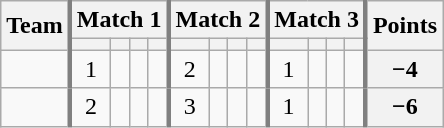<table class="wikitable sortable" style="text-align:center;">
<tr>
<th rowspan=2>Team</th>
<th colspan=4 style="border-left:3px solid gray">Match 1</th>
<th colspan=4 style="border-left:3px solid gray">Match 2</th>
<th colspan=4 style="border-left:3px solid gray">Match 3</th>
<th rowspan=2 style="border-left:3px solid gray">Points</th>
</tr>
<tr>
<th style="border-left:3px solid gray"></th>
<th></th>
<th></th>
<th></th>
<th style="border-left:3px solid gray"></th>
<th></th>
<th></th>
<th></th>
<th style="border-left:3px solid gray"></th>
<th></th>
<th></th>
<th></th>
</tr>
<tr>
<td align=left></td>
<td style="border-left:3px solid gray">1</td>
<td></td>
<td></td>
<td></td>
<td style="border-left:3px solid gray">2</td>
<td></td>
<td></td>
<td></td>
<td style="border-left:3px solid gray">1</td>
<td></td>
<td></td>
<td></td>
<th style="border-left:3px solid gray">−4</th>
</tr>
<tr>
<td align=left></td>
<td style="border-left:3px solid gray">2</td>
<td></td>
<td></td>
<td></td>
<td style="border-left:3px solid gray">3</td>
<td></td>
<td></td>
<td></td>
<td style="border-left:3px solid gray">1</td>
<td></td>
<td></td>
<td></td>
<th style="border-left:3px solid gray">−6</th>
</tr>
</table>
